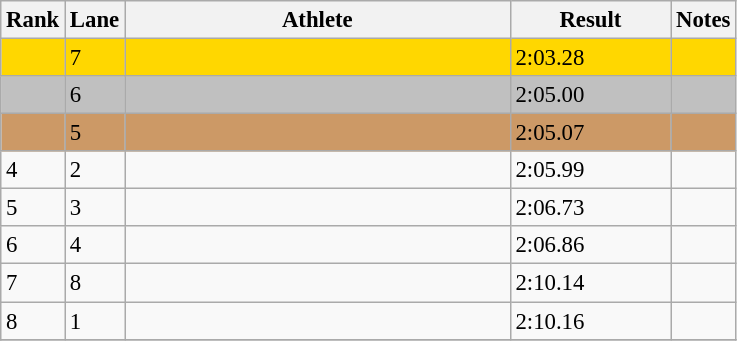<table class="wikitable" style="font-size:95%" style="width:35em;" style="text-align:center">
<tr>
<th>Rank</th>
<th>Lane</th>
<th width=250>Athlete</th>
<th width=100>Result</th>
<th>Notes</th>
</tr>
<tr bgcolor=gold>
<td></td>
<td>7</td>
<td align=left></td>
<td>2:03.28</td>
<td></td>
</tr>
<tr bgcolor=silver>
<td></td>
<td>6</td>
<td align=left></td>
<td>2:05.00</td>
<td></td>
</tr>
<tr bgcolor=cc9966>
<td></td>
<td>5</td>
<td align=left></td>
<td>2:05.07</td>
<td></td>
</tr>
<tr>
<td>4</td>
<td>2</td>
<td align=left></td>
<td>2:05.99</td>
<td></td>
</tr>
<tr>
<td>5</td>
<td>3</td>
<td align=left></td>
<td>2:06.73</td>
<td></td>
</tr>
<tr>
<td>6</td>
<td>4</td>
<td align=left></td>
<td>2:06.86</td>
<td></td>
</tr>
<tr>
<td>7</td>
<td>8</td>
<td align=left></td>
<td>2:10.14</td>
<td></td>
</tr>
<tr>
<td>8</td>
<td>1</td>
<td align=left></td>
<td>2:10.16</td>
<td></td>
</tr>
<tr>
</tr>
</table>
